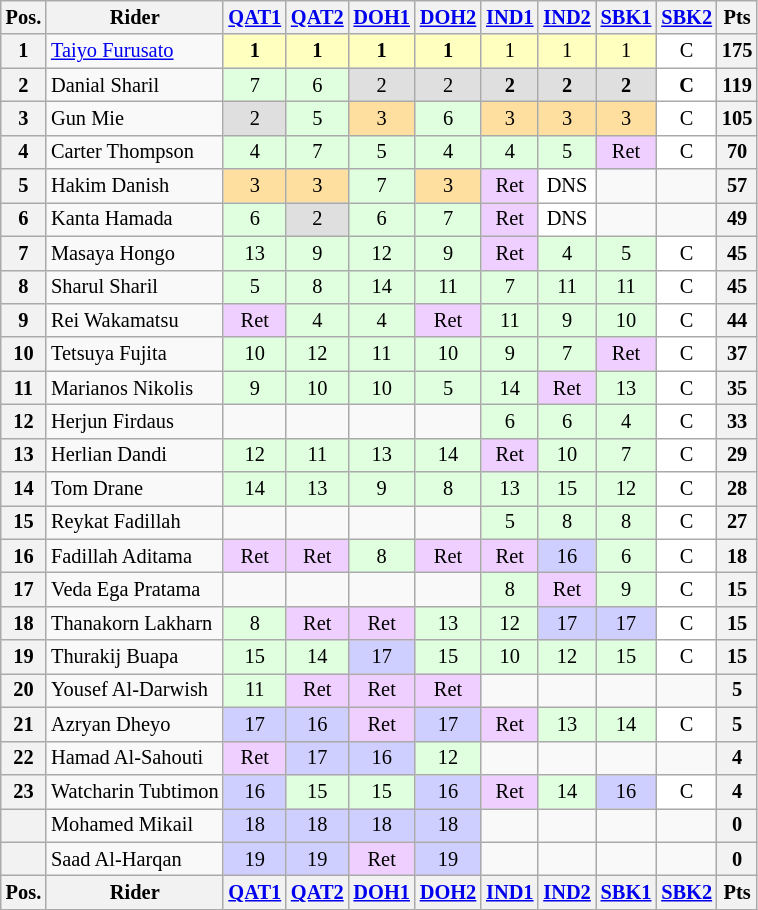<table class="wikitable" style="font-size:85%; text-align:center;">
<tr valign="top">
<th valign="middle">Pos.</th>
<th valign="middle">Rider</th>
<th><a href='#'>QAT1</a><br></th>
<th><a href='#'>QAT2</a><br></th>
<th><a href='#'>DOH1</a><br></th>
<th><a href='#'>DOH2</a><br></th>
<th><a href='#'>IND1</a><br></th>
<th><a href='#'>IND2</a><br></th>
<th><a href='#'>SBK1</a><br></th>
<th><a href='#'>SBK2</a><br></th>
<th valign="middle">Pts</th>
</tr>
<tr>
<th>1</th>
<td align=left> <a href='#'>Taiyo Furusato</a></td>
<td style="background:#ffffbf;"><strong>1</strong></td>
<td style="background:#ffffbf;"><strong>1</strong></td>
<td style="background:#ffffbf;"><strong>1</strong></td>
<td style="background:#ffffbf;"><strong>1</strong></td>
<td style="background:#ffffbf;">1</td>
<td style="background:#ffffbf;">1</td>
<td style="background:#ffffbf;">1</td>
<td style="background:#ffffff;">C</td>
<th>175</th>
</tr>
<tr>
<th>2</th>
<td align=left> Danial Sharil</td>
<td style="background:#dfffdf;">7</td>
<td style="background:#dfffdf;">6</td>
<td style="background:#dfdfdf;">2</td>
<td style="background:#dfdfdf;">2</td>
<td style="background:#dfdfdf;"><strong>2</strong></td>
<td style="background:#dfdfdf;"><strong>2</strong></td>
<td style="background:#dfdfdf;"><strong>2</strong></td>
<td style="background:#ffffff;"><strong>C</strong></td>
<th>119</th>
</tr>
<tr>
<th>3</th>
<td align=left> Gun Mie</td>
<td style="background:#dfdfdf;">2</td>
<td style="background:#dfffdf;">5</td>
<td style="background:#ffdf9f;">3</td>
<td style="background:#dfffdf;">6</td>
<td style="background:#ffdf9f;">3</td>
<td style="background:#ffdf9f;">3</td>
<td style="background:#ffdf9f;">3</td>
<td style="background:#ffffff;">C</td>
<th>105</th>
</tr>
<tr>
<th>4</th>
<td align=left> Carter Thompson</td>
<td style="background:#dfffdf;">4</td>
<td style="background:#dfffdf;">7</td>
<td style="background:#dfffdf;">5</td>
<td style="background:#dfffdf;">4</td>
<td style="background:#dfffdf;">4</td>
<td style="background:#dfffdf;">5</td>
<td style="background:#efcfff;">Ret</td>
<td style="background:#ffffff;">C</td>
<th>70</th>
</tr>
<tr>
<th>5</th>
<td align=left> Hakim Danish</td>
<td style="background:#ffdf9f;">3</td>
<td style="background:#ffdf9f;">3</td>
<td style="background:#dfffdf;">7</td>
<td style="background:#ffdf9f;">3</td>
<td style="background:#efcfff;">Ret</td>
<td style="background:#ffffff;">DNS</td>
<td></td>
<td></td>
<th>57</th>
</tr>
<tr>
<th>6</th>
<td align=left> Kanta Hamada</td>
<td style="background:#dfffdf;">6</td>
<td style="background:#dfdfdf;">2</td>
<td style="background:#dfffdf;">6</td>
<td style="background:#dfffdf;">7</td>
<td style="background:#efcfff;">Ret</td>
<td style="background:#ffffff;">DNS</td>
<td></td>
<td></td>
<th>49</th>
</tr>
<tr>
<th>7</th>
<td align=left> Masaya Hongo</td>
<td style="background:#dfffdf;">13</td>
<td style="background:#dfffdf;">9</td>
<td style="background:#dfffdf;">12</td>
<td style="background:#dfffdf;">9</td>
<td style="background:#efcfff;">Ret</td>
<td style="background:#dfffdf;">4</td>
<td style="background:#dfffdf;">5</td>
<td style="background:#ffffff;">C</td>
<th>45</th>
</tr>
<tr>
<th>8</th>
<td align=left> Sharul Sharil</td>
<td style="background:#dfffdf;">5</td>
<td style="background:#dfffdf;">8</td>
<td style="background:#dfffdf;">14</td>
<td style="background:#dfffdf;">11</td>
<td style="background:#dfffdf;">7</td>
<td style="background:#dfffdf;">11</td>
<td style="background:#dfffdf;">11</td>
<td style="background:#ffffff;">C</td>
<th>45</th>
</tr>
<tr>
<th>9</th>
<td align=left> Rei Wakamatsu</td>
<td style="background:#efcfff;">Ret</td>
<td style="background:#dfffdf;">4</td>
<td style="background:#dfffdf;">4</td>
<td style="background:#efcfff;">Ret</td>
<td style="background:#dfffdf;">11</td>
<td style="background:#dfffdf;">9</td>
<td style="background:#dfffdf;">10</td>
<td style="background:#ffffff;">C</td>
<th>44</th>
</tr>
<tr>
<th>10</th>
<td align=left> Tetsuya Fujita</td>
<td style="background:#dfffdf;">10</td>
<td style="background:#dfffdf;">12</td>
<td style="background:#dfffdf;">11</td>
<td style="background:#dfffdf;">10</td>
<td style="background:#dfffdf;">9</td>
<td style="background:#dfffdf;">7</td>
<td style="background:#efcfff;">Ret</td>
<td style="background:#ffffff;">C</td>
<th>37</th>
</tr>
<tr>
<th>11</th>
<td align=left> Marianos Nikolis</td>
<td style="background:#dfffdf;">9</td>
<td style="background:#dfffdf;">10</td>
<td style="background:#dfffdf;">10</td>
<td style="background:#dfffdf;">5</td>
<td style="background:#dfffdf;">14</td>
<td style="background:#efcfff;">Ret</td>
<td style="background:#dfffdf;">13</td>
<td style="background:#ffffff;">C</td>
<th>35</th>
</tr>
<tr>
<th>12</th>
<td align=left> Herjun Firdaus</td>
<td></td>
<td></td>
<td></td>
<td></td>
<td style="background:#dfffdf;">6</td>
<td style="background:#dfffdf;">6</td>
<td style="background:#dfffdf;">4</td>
<td style="background:#ffffff;">C</td>
<th>33</th>
</tr>
<tr>
<th>13</th>
<td align=left> Herlian Dandi</td>
<td style="background:#dfffdf;">12</td>
<td style="background:#dfffdf;">11</td>
<td style="background:#dfffdf;">13</td>
<td style="background:#dfffdf;">14</td>
<td style="background:#efcfff;">Ret</td>
<td style="background:#dfffdf;">10</td>
<td style="background:#dfffdf;">7</td>
<td style="background:#ffffff;">C</td>
<th>29</th>
</tr>
<tr>
<th>14</th>
<td align=left> Tom Drane</td>
<td style="background:#dfffdf;">14</td>
<td style="background:#dfffdf;">13</td>
<td style="background:#dfffdf;">9</td>
<td style="background:#dfffdf;">8</td>
<td style="background:#dfffdf;">13</td>
<td style="background:#dfffdf;">15</td>
<td style="background:#dfffdf;">12</td>
<td style="background:#ffffff;">C</td>
<th>28</th>
</tr>
<tr>
<th>15</th>
<td align=left> Reykat Fadillah</td>
<td></td>
<td></td>
<td></td>
<td></td>
<td style="background:#dfffdf;">5</td>
<td style="background:#dfffdf;">8</td>
<td style="background:#dfffdf;">8</td>
<td style="background:#ffffff;">C</td>
<th>27</th>
</tr>
<tr>
<th>16</th>
<td align=left> Fadillah Aditama</td>
<td style="background:#efcfff;">Ret</td>
<td style="background:#efcfff;">Ret</td>
<td style="background:#dfffdf;">8</td>
<td style="background:#efcfff;">Ret</td>
<td style="background:#efcfff;">Ret</td>
<td style="background:#cfcfff;">16</td>
<td style="background:#dfffdf;">6</td>
<td style="background:#ffffff;">C</td>
<th>18</th>
</tr>
<tr>
<th>17</th>
<td align=left> Veda Ega Pratama</td>
<td></td>
<td></td>
<td></td>
<td></td>
<td style="background:#dfffdf;">8</td>
<td style="background:#efcfff;">Ret</td>
<td style="background:#dfffdf;">9</td>
<td style="background:#ffffff;">C</td>
<th>15</th>
</tr>
<tr>
<th>18</th>
<td align=left> Thanakorn Lakharn</td>
<td style="background:#dfffdf;">8</td>
<td style="background:#efcfff;">Ret</td>
<td style="background:#efcfff;">Ret</td>
<td style="background:#dfffdf;">13</td>
<td style="background:#dfffdf;">12</td>
<td style="background:#cfcfff;">17</td>
<td style="background:#cfcfff;">17</td>
<td style="background:#ffffff;">C</td>
<th>15</th>
</tr>
<tr>
<th>19</th>
<td align=left> Thurakij Buapa</td>
<td style="background:#dfffdf;">15</td>
<td style="background:#dfffdf;">14</td>
<td style="background:#cfcfff;">17</td>
<td style="background:#dfffdf;">15</td>
<td style="background:#dfffdf;">10</td>
<td style="background:#dfffdf;">12</td>
<td style="background:#dfffdf;">15</td>
<td style="background:#ffffff;">C</td>
<th>15</th>
</tr>
<tr>
<th>20</th>
<td align=left> Yousef Al-Darwish</td>
<td style="background:#dfffdf;">11</td>
<td style="background:#efcfff;">Ret</td>
<td style="background:#efcfff;">Ret</td>
<td style="background:#efcfff;">Ret</td>
<td></td>
<td></td>
<td></td>
<td></td>
<th>5</th>
</tr>
<tr>
<th>21</th>
<td align=left> Azryan Dheyo</td>
<td style="background:#cfcfff;">17</td>
<td style="background:#cfcfff;">16</td>
<td style="background:#efcfff;">Ret</td>
<td style="background:#cfcfff;">17</td>
<td style="background:#efcfff;">Ret</td>
<td style="background:#dfffdf;">13</td>
<td style="background:#dfffdf;">14</td>
<td style="background:#ffffff;">C</td>
<th>5</th>
</tr>
<tr>
<th>22</th>
<td align=left> Hamad Al-Sahouti</td>
<td style="background:#efcfff;">Ret</td>
<td style="background:#cfcfff;">17</td>
<td style="background:#cfcfff;">16</td>
<td style="background:#dfffdf;">12</td>
<td></td>
<td></td>
<td></td>
<td></td>
<th>4</th>
</tr>
<tr>
<th>23</th>
<td align=left nowrap> Watcharin Tubtimon</td>
<td style="background:#cfcfff;">16</td>
<td style="background:#dfffdf;">15</td>
<td style="background:#dfffdf;">15</td>
<td style="background:#cfcfff;">16</td>
<td style="background:#efcfff;">Ret</td>
<td style="background:#dfffdf;">14</td>
<td style="background:#cfcfff;">16</td>
<td style="background:#ffffff;">C</td>
<th>4</th>
</tr>
<tr>
<th></th>
<td align=left> Mohamed Mikail</td>
<td style="background:#cfcfff;">18</td>
<td style="background:#cfcfff;">18</td>
<td style="background:#cfcfff;">18</td>
<td style="background:#cfcfff;">18</td>
<td></td>
<td></td>
<td></td>
<td></td>
<th>0</th>
</tr>
<tr>
<th></th>
<td align=left> Saad Al-Harqan</td>
<td style="background:#cfcfff;">19</td>
<td style="background:#cfcfff;">19</td>
<td style="background:#efcfff;">Ret</td>
<td style="background:#cfcfff;">19</td>
<td></td>
<td></td>
<td></td>
<td></td>
<th>0</th>
</tr>
<tr>
<th valign="middle">Pos.</th>
<th valign="middle">Rider</th>
<th><a href='#'>QAT1</a><br></th>
<th><a href='#'>QAT2</a><br></th>
<th><a href='#'>DOH1</a><br></th>
<th><a href='#'>DOH2</a><br></th>
<th><a href='#'>IND1</a><br></th>
<th><a href='#'>IND2</a><br></th>
<th><a href='#'>SBK1</a><br></th>
<th><a href='#'>SBK2</a><br></th>
<th>Pts</th>
</tr>
</table>
